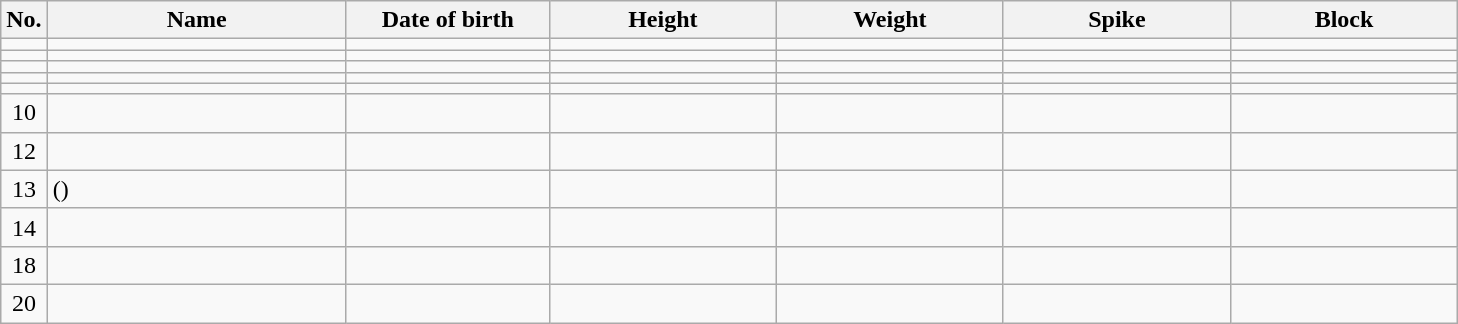<table class="wikitable sortable" style="font-size:100%; text-align:center;">
<tr>
<th>No.</th>
<th style="width:12em">Name</th>
<th style="width:8em">Date of birth</th>
<th style="width:9em">Height</th>
<th style="width:9em">Weight</th>
<th style="width:9em">Spike</th>
<th style="width:9em">Block</th>
</tr>
<tr>
<td></td>
<td align=left></td>
<td align=right></td>
<td></td>
<td></td>
<td></td>
<td></td>
</tr>
<tr>
<td></td>
<td align=left> </td>
<td align=right></td>
<td></td>
<td></td>
<td></td>
<td></td>
</tr>
<tr>
<td></td>
<td align=left></td>
<td align=right></td>
<td></td>
<td></td>
<td></td>
<td></td>
</tr>
<tr>
<td></td>
<td align=left> </td>
<td align=right></td>
<td></td>
<td></td>
<td></td>
<td></td>
</tr>
<tr>
<td></td>
<td align=left> </td>
<td align=right></td>
<td></td>
<td></td>
<td></td>
<td></td>
</tr>
<tr>
<td>10</td>
<td align=left> </td>
<td align=right></td>
<td></td>
<td></td>
<td></td>
<td></td>
</tr>
<tr>
<td>12</td>
<td align=left></td>
<td align=right></td>
<td></td>
<td></td>
<td></td>
<td></td>
</tr>
<tr>
<td>13</td>
<td align=left>  ()</td>
<td align=right></td>
<td></td>
<td></td>
<td></td>
<td></td>
</tr>
<tr>
<td>14</td>
<td align=left> </td>
<td align=right></td>
<td></td>
<td></td>
<td></td>
<td></td>
</tr>
<tr>
<td>18</td>
<td align=left> </td>
<td align=right></td>
<td></td>
<td></td>
<td></td>
<td></td>
</tr>
<tr>
<td>20</td>
<td align=left> </td>
<td align=right></td>
<td></td>
<td></td>
<td></td>
<td></td>
</tr>
</table>
